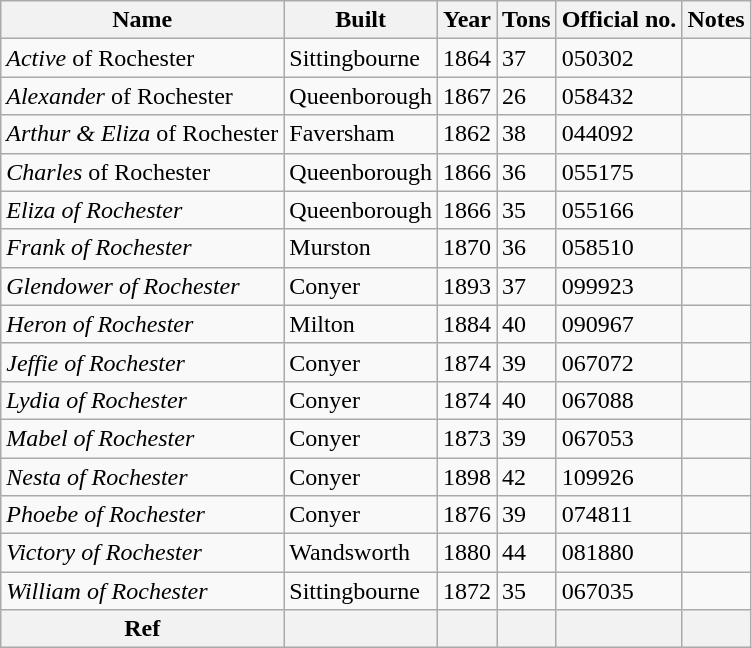<table class=wikitable>
<tr>
<th>Name</th>
<th>Built</th>
<th>Year</th>
<th>Tons</th>
<th>Official no.</th>
<th>Notes</th>
</tr>
<tr>
<td><em>Active</em>	of Rochester</td>
<td>Sittingbourne</td>
<td>1864</td>
<td>37</td>
<td>050302</td>
<td></td>
</tr>
<tr>
<td><em>Alexander</em> of Rochester</td>
<td>Queenborough</td>
<td>1867</td>
<td>26</td>
<td>058432</td>
<td></td>
</tr>
<tr>
<td><em>Arthur & Eliza</em>	 of Rochester</td>
<td>Faversham</td>
<td>1862</td>
<td>38</td>
<td>044092</td>
<td></td>
</tr>
<tr>
<td><em>Charles</em> of Rochester</td>
<td>Queenborough</td>
<td>1866</td>
<td>36</td>
<td>055175</td>
<td></td>
</tr>
<tr>
<td><em>Eliza		of Rochester</em></td>
<td>Queenborough</td>
<td>1866</td>
<td>35</td>
<td>055166</td>
<td></td>
</tr>
<tr>
<td><em>Frank		of Rochester</em></td>
<td>Murston</td>
<td>1870</td>
<td>36</td>
<td>058510</td>
<td></td>
</tr>
<tr>
<td><em>Glendower 	of Rochester</em></td>
<td>Conyer</td>
<td>1893</td>
<td>37</td>
<td>099923</td>
<td></td>
</tr>
<tr>
<td><em>Heron		of Rochester</em></td>
<td>Milton</td>
<td>1884</td>
<td>40</td>
<td>090967</td>
<td></td>
</tr>
<tr>
<td><em>Jeffie		of Rochester</em></td>
<td>Conyer</td>
<td>1874</td>
<td>39</td>
<td>067072</td>
<td></td>
</tr>
<tr>
<td><em>Lydia		of Rochester</em></td>
<td>Conyer</td>
<td>1874</td>
<td>40</td>
<td>067088</td>
<td></td>
</tr>
<tr>
<td><em>Mabel		of Rochester</em></td>
<td>Conyer</td>
<td>1873</td>
<td>39</td>
<td>067053</td>
<td></td>
</tr>
<tr>
<td><em>Nesta		of Rochester</em></td>
<td>Conyer</td>
<td>1898</td>
<td>42</td>
<td>109926</td>
<td></td>
</tr>
<tr>
<td><em>Phoebe		of Rochester</em></td>
<td>Conyer</td>
<td>1876</td>
<td>39</td>
<td>074811</td>
<td></td>
</tr>
<tr>
<td><em>Victory		of Rochester</em></td>
<td>Wandsworth</td>
<td>1880</td>
<td>44</td>
<td>081880</td>
<td></td>
</tr>
<tr>
<td><em>William		of Rochester</em></td>
<td>Sittingbourne</td>
<td>1872</td>
<td>35</td>
<td>067035</td>
<td></td>
</tr>
<tr>
<th>Ref</th>
<th></th>
<th></th>
<th></th>
<th></th>
<th></th>
</tr>
</table>
